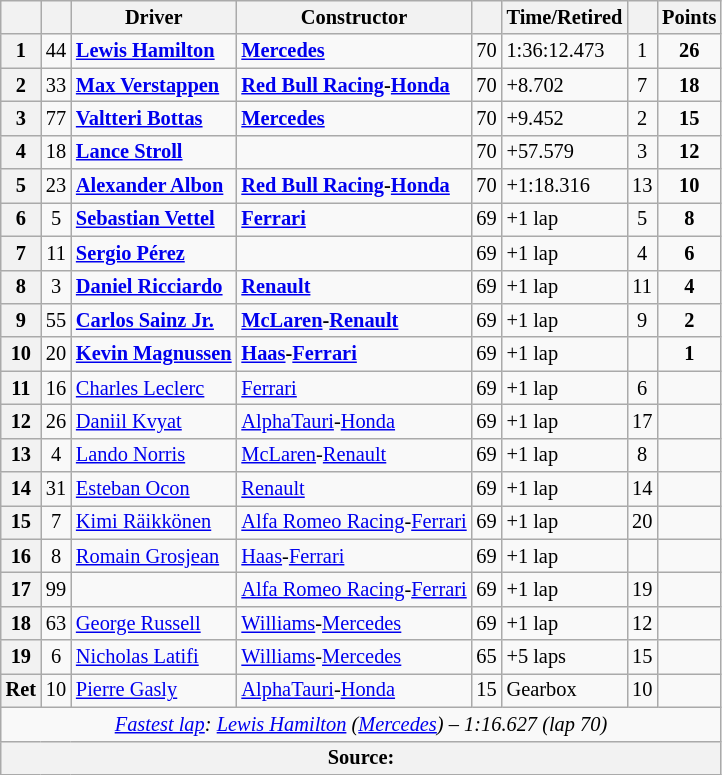<table class="wikitable sortable" style="font-size: 85%;">
<tr>
<th scope="col"></th>
<th scope="col"></th>
<th scope="col">Driver</th>
<th scope="col">Constructor</th>
<th class="unsortable" scope="col"></th>
<th class="unsortable" scope="col">Time/Retired</th>
<th scope="col"></th>
<th scope="col">Points</th>
</tr>
<tr>
<th>1</th>
<td align="center">44</td>
<td data-sort-value="ham"><strong> <a href='#'>Lewis Hamilton</a></strong></td>
<td><strong><a href='#'>Mercedes</a></strong></td>
<td>70</td>
<td>1:36:12.473</td>
<td align="center">1</td>
<td align="center"><strong>26</strong></td>
</tr>
<tr>
<th>2</th>
<td align="center">33</td>
<td data-sort-value="ver"><strong> <a href='#'>Max Verstappen</a></strong></td>
<td><strong><a href='#'>Red Bull Racing</a>-<a href='#'>Honda</a></strong></td>
<td>70</td>
<td>+8.702</td>
<td align="center">7</td>
<td align="center"><strong>18</strong></td>
</tr>
<tr>
<th>3</th>
<td align="center">77</td>
<td data-sort-value="bot"><strong> <a href='#'>Valtteri Bottas</a></strong></td>
<td><strong><a href='#'>Mercedes</a></strong></td>
<td>70</td>
<td>+9.452</td>
<td align="center">2</td>
<td align="center"><strong>15</strong></td>
</tr>
<tr>
<th>4</th>
<td align="center">18</td>
<td data-sort-value="str"><strong> <a href='#'>Lance Stroll</a></strong></td>
<td><strong></strong></td>
<td>70</td>
<td>+57.579</td>
<td align="center">3</td>
<td align="center"><strong>12</strong></td>
</tr>
<tr>
<th>5</th>
<td align="center">23</td>
<td data-sort-value="alb"><strong> <a href='#'>Alexander Albon</a></strong></td>
<td><strong><a href='#'>Red Bull Racing</a>-<a href='#'>Honda</a></strong></td>
<td>70</td>
<td>+1:18.316</td>
<td align="center">13</td>
<td align="center"><strong>10</strong></td>
</tr>
<tr>
<th>6</th>
<td align="center">5</td>
<td data-sort-value="vet"><strong> <a href='#'>Sebastian Vettel</a></strong></td>
<td><a href='#'><strong>Ferrari</strong></a></td>
<td>69</td>
<td>+1 lap</td>
<td align="center">5</td>
<td align="center"><strong>8</strong></td>
</tr>
<tr>
<th>7</th>
<td align="center">11</td>
<td data-sort-value="per"><strong> <a href='#'>Sergio Pérez</a></strong></td>
<td><strong></strong></td>
<td>69</td>
<td>+1 lap</td>
<td align="center">4</td>
<td align="center"><strong>6</strong></td>
</tr>
<tr>
<th>8</th>
<td align="center">3</td>
<td data-sort-value="ric"><strong> <a href='#'>Daniel Ricciardo</a></strong></td>
<td><a href='#'><strong>Renault</strong></a></td>
<td>69</td>
<td>+1 lap</td>
<td align="center">11</td>
<td align="center"><strong>4</strong></td>
</tr>
<tr>
<th>9</th>
<td align="center">55</td>
<td data-sort-value="sai"><strong> <a href='#'>Carlos Sainz Jr.</a></strong></td>
<td nowrap=""><strong><a href='#'>McLaren</a>-<a href='#'>Renault</a></strong></td>
<td>69</td>
<td>+1 lap</td>
<td align="center">9</td>
<td align="center"><strong>2</strong></td>
</tr>
<tr>
<th>10</th>
<td align="center">20</td>
<td data-sort-value="mag"><strong> <a href='#'>Kevin Magnussen</a></strong></td>
<td nowrap=""><strong><a href='#'>Haas</a>-<a href='#'>Ferrari</a></strong></td>
<td>69</td>
<td>+1 lap</td>
<td align="center" data-sort-value="21"></td>
<td align="center"><strong>1</strong></td>
</tr>
<tr>
<th>11</th>
<td align="center">16</td>
<td data-sort-value="lec"> <a href='#'>Charles Leclerc</a></td>
<td><a href='#'>Ferrari</a></td>
<td>69</td>
<td>+1 lap</td>
<td align="center">6</td>
<td></td>
</tr>
<tr>
<th>12</th>
<td align="center">26</td>
<td data-sort-value="kvy"> <a href='#'>Daniil Kvyat</a></td>
<td><a href='#'>AlphaTauri</a>-<a href='#'>Honda</a></td>
<td>69</td>
<td>+1 lap</td>
<td align="center">17</td>
<td></td>
</tr>
<tr>
<th>13</th>
<td align="center">4</td>
<td data-sort-value="nor"> <a href='#'>Lando Norris</a></td>
<td><a href='#'>McLaren</a>-<a href='#'>Renault</a></td>
<td>69</td>
<td>+1 lap</td>
<td align="center">8</td>
<td></td>
</tr>
<tr>
<th>14</th>
<td align="center">31</td>
<td data-sort-value="oco"> <a href='#'>Esteban Ocon</a></td>
<td><a href='#'>Renault</a></td>
<td>69</td>
<td>+1 lap</td>
<td align="center">14</td>
<td></td>
</tr>
<tr>
<th>15</th>
<td align="center">7</td>
<td data-sort-value="rai"> <a href='#'>Kimi Räikkönen</a></td>
<td><a href='#'>Alfa Romeo Racing</a>-<a href='#'>Ferrari</a></td>
<td>69</td>
<td>+1 lap</td>
<td align="center">20</td>
<td></td>
</tr>
<tr>
<th>16</th>
<td align="center">8</td>
<td data-sort-value="gro"> <a href='#'>Romain Grosjean</a></td>
<td><a href='#'>Haas</a>-<a href='#'>Ferrari</a></td>
<td>69</td>
<td>+1 lap</td>
<td align="center" data-sort-value="22"></td>
<td></td>
</tr>
<tr>
<th>17</th>
<td align="center">99</td>
<td data-sort-value="gio"></td>
<td><a href='#'>Alfa Romeo Racing</a>-<a href='#'>Ferrari</a></td>
<td>69</td>
<td>+1 lap</td>
<td align="center">19</td>
<td></td>
</tr>
<tr>
<th>18</th>
<td align="center">63</td>
<td data-sort-value="rus"> <a href='#'>George Russell</a></td>
<td><a href='#'>Williams</a>-<a href='#'>Mercedes</a></td>
<td>69</td>
<td>+1 lap</td>
<td align="center">12</td>
<td></td>
</tr>
<tr>
<th>19</th>
<td align="center">6</td>
<td data-sort-value="lat"> <a href='#'>Nicholas Latifi</a></td>
<td><a href='#'>Williams</a>-<a href='#'>Mercedes</a></td>
<td>65</td>
<td>+5 laps</td>
<td align="center">15</td>
<td></td>
</tr>
<tr>
<th data-sort-value="20">Ret</th>
<td align="center">10</td>
<td data-sort-value="gas"> <a href='#'>Pierre Gasly</a></td>
<td><a href='#'>AlphaTauri</a>-<a href='#'>Honda</a></td>
<td>15</td>
<td>Gearbox</td>
<td align="center">10</td>
<td></td>
</tr>
<tr class="sortbottom">
<td colspan="8" align="center"><em><a href='#'>Fastest lap</a>:  <a href='#'>Lewis Hamilton</a> (<a href='#'>Mercedes</a>) – 1:16.627 (lap 70)</em></td>
</tr>
<tr>
<th colspan="8">Source:</th>
</tr>
</table>
